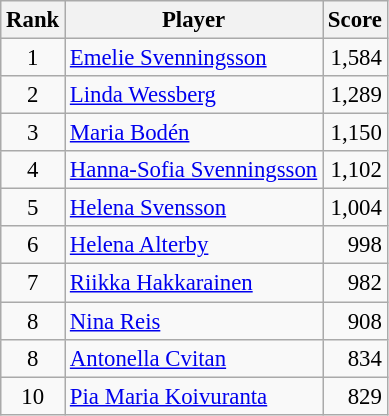<table class="wikitable" style="font-size:95%;">
<tr>
<th>Rank</th>
<th>Player</th>
<th>Score</th>
</tr>
<tr>
<td align=center>1</td>
<td> <a href='#'>Emelie Svenningsson</a></td>
<td align=right>1,584</td>
</tr>
<tr>
<td align=center>2</td>
<td> <a href='#'>Linda Wessberg</a></td>
<td align=right>1,289</td>
</tr>
<tr>
<td align=center>3</td>
<td> <a href='#'>Maria Bodén</a></td>
<td align=right>1,150</td>
</tr>
<tr>
<td align=center>4</td>
<td> <a href='#'>Hanna-Sofia Svenningsson</a></td>
<td align=right>1,102</td>
</tr>
<tr>
<td align=center>5</td>
<td> <a href='#'>Helena Svensson</a></td>
<td align=right>1,004</td>
</tr>
<tr>
<td align=center>6</td>
<td> <a href='#'>Helena Alterby</a></td>
<td align=right>998</td>
</tr>
<tr>
<td align=center>7</td>
<td> <a href='#'>Riikka Hakkarainen</a></td>
<td align=right>982</td>
</tr>
<tr>
<td align=center>8</td>
<td> <a href='#'>Nina Reis</a></td>
<td align=right>908</td>
</tr>
<tr>
<td align=center>8</td>
<td> <a href='#'>Antonella Cvitan</a></td>
<td align=right>834</td>
</tr>
<tr>
<td align=center>10</td>
<td> <a href='#'>Pia Maria Koivuranta</a></td>
<td align=right>829</td>
</tr>
</table>
